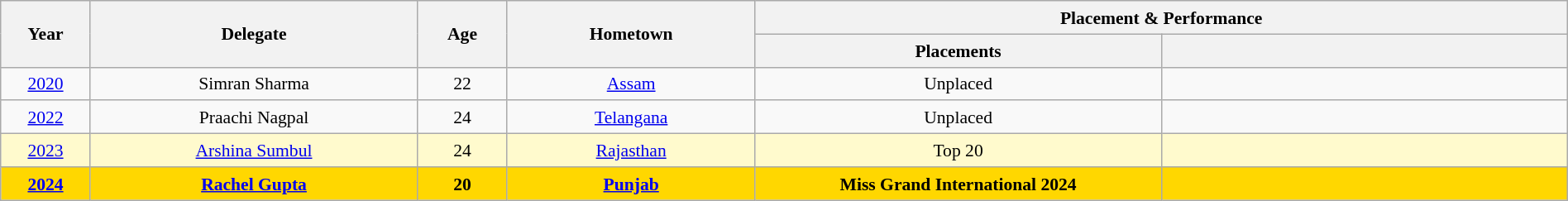<table class="wikitable" style="text-align:center; line-height:20px; font-size:90%; width:100%;">
<tr>
<th rowspan="2"  width=50px>Year</th>
<th rowspan="2"  width=200px>Delegate</th>
<th rowspan="2"  width=50px>Age</th>
<th rowspan="2"  width=150px>Hometown</th>
<th colspan="2"  width=100px>Placement & Performance</th>
</tr>
<tr>
<th width=250px>Placements</th>
<th width=250px></th>
</tr>
<tr>
<td> <a href='#'>2020</a></td>
<td>Simran Sharma</td>
<td>22</td>
<td><a href='#'>Assam</a></td>
<td>Unplaced</td>
<td style="background:;"></td>
</tr>
<tr>
<td> <a href='#'>2022</a></td>
<td>Praachi Nagpal</td>
<td>24</td>
<td><a href='#'>Telangana</a></td>
<td>Unplaced</td>
<td style="background:;"></td>
</tr>
<tr style="background:#FFFACD;">
<td> <a href='#'>2023</a></td>
<td><a href='#'>Arshina Sumbul</a></td>
<td>24</td>
<td><a href='#'>Rajasthan</a></td>
<td>Top 20</td>
<td style="background:;"></td>
</tr>
<tr style="background-color:gold; font-weight: bold">
<td> <a href='#'>2024</a></td>
<td><a href='#'>Rachel Gupta</a></td>
<td>20</td>
<td><a href='#'>Punjab</a></td>
<td>Miss Grand International 2024</td>
<td style="background:;"></td>
</tr>
</table>
